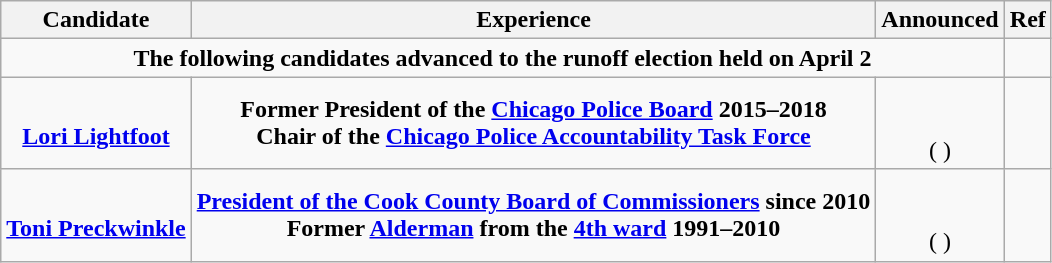<table class="wikitable sortable" style="text-align:center">
<tr>
<th>Candidate</th>
<th>Experience</th>
<th>Announced</th>
<th class="unsortable">Ref</th>
</tr>
<tr>
<td colspan="3"><strong>The following candidates advanced to the runoff election held on April 2</strong></td>
<td></td>
</tr>
<tr>
<td><br><strong><a href='#'>Lori Lightfoot</a></strong></td>
<td><strong>Former President of the <a href='#'>Chicago Police Board</a> 2015–2018</strong><br><strong>Chair of the <a href='#'>Chicago Police Accountability Task Force</a></strong></td>
<td><br><br>( )</td>
<td></td>
</tr>
<tr>
<td><br><strong><a href='#'>Toni Preckwinkle</a></strong></td>
<td><strong><a href='#'>President of the Cook County Board of Commissioners</a> since 2010<br>Former <a href='#'>Alderman</a> from the <a href='#'>4th ward</a> 1991–2010</strong></td>
<td><br><br>( )</td>
<td></td>
</tr>
</table>
